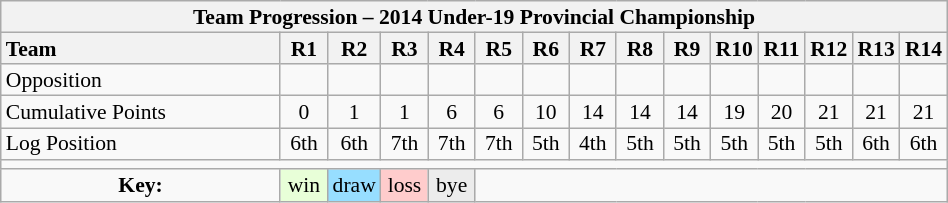<table class="wikitable collapsible" style="text-align:center; line-height:100%; width:50%; font-size:90%">
<tr>
<th colspan=100%>Team Progression – 2014 Under-19 Provincial Championship</th>
</tr>
<tr>
<th style="text-align:left; width:30%;">Team</th>
<th style="width:5%;">R1</th>
<th style="width:5%;">R2</th>
<th style="width:5%;">R3</th>
<th style="width:5%;">R4</th>
<th style="width:5%;">R5</th>
<th style="width:5%;">R6</th>
<th style="width:5%;">R7</th>
<th style="width:5%;">R8</th>
<th style="width:5%;">R9</th>
<th style="width:5%;">R10</th>
<th style="width:5%;">R11</th>
<th style="width:5%;">R12</th>
<th style="width:5%;">R13</th>
<th style="width:5%;">R14</th>
</tr>
<tr>
<td align=left>Opposition</td>
<td></td>
<td></td>
<td></td>
<td></td>
<td></td>
<td></td>
<td></td>
<td> </td>
<td></td>
<td></td>
<td></td>
<td></td>
<td> </td>
<td></td>
</tr>
<tr>
<td align=left>Cumulative Points</td>
<td>0</td>
<td>1</td>
<td>1</td>
<td>6</td>
<td>6</td>
<td>10</td>
<td>14</td>
<td>14</td>
<td>14</td>
<td>19</td>
<td>20</td>
<td>21</td>
<td>21</td>
<td>21</td>
</tr>
<tr>
<td align=left>Log Position</td>
<td>6th</td>
<td>6th</td>
<td>7th</td>
<td>7th</td>
<td>7th</td>
<td>5th</td>
<td>4th</td>
<td>5th</td>
<td>5th</td>
<td>5th</td>
<td>5th</td>
<td>5th</td>
<td>6th</td>
<td>6th</td>
</tr>
<tr>
<td colspan="100%" style="text-align:center;"></td>
</tr>
<tr>
<td><strong>Key:</strong></td>
<td style="background:#E8FFD8;">win</td>
<td style="background:#97DEFF;">draw</td>
<td style="background:#FFCCCC;">loss</td>
<td style="background:#ECECEC;">bye</td>
<td colspan="100%"></td>
</tr>
</table>
